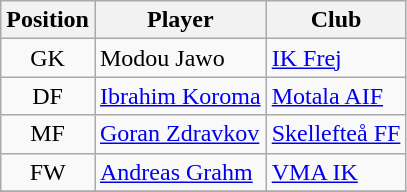<table class="wikitable" style="text-align:center">
<tr>
<th>Position</th>
<th>Player</th>
<th>Club</th>
</tr>
<tr>
<td>GK</td>
<td align="left"> Modou Jawo</td>
<td align="left"><a href='#'>IK Frej</a></td>
</tr>
<tr>
<td>DF</td>
<td align="left"> <a href='#'>Ibrahim Koroma</a></td>
<td align="left"><a href='#'>Motala AIF</a></td>
</tr>
<tr>
<td>MF</td>
<td align="left"> <a href='#'>Goran Zdravkov</a></td>
<td align="left"><a href='#'>Skellefteå FF</a></td>
</tr>
<tr>
<td>FW</td>
<td align="left"> <a href='#'>Andreas Grahm</a></td>
<td align="left"><a href='#'>VMA IK</a></td>
</tr>
<tr>
</tr>
</table>
